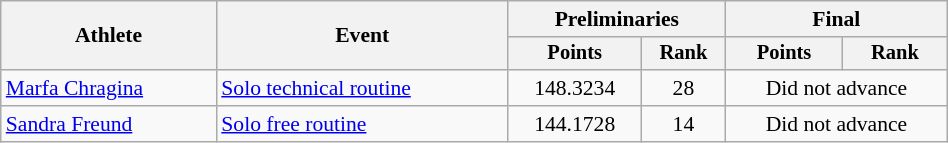<table class="wikitable" style="text-align:center; font-size:90%; width:50%;">
<tr>
<th rowspan="2">Athlete</th>
<th rowspan="2">Event</th>
<th colspan="2">Preliminaries</th>
<th colspan="2">Final</th>
</tr>
<tr style="font-size:95%">
<th>Points</th>
<th>Rank</th>
<th>Points</th>
<th>Rank</th>
</tr>
<tr>
<td align=left><a href='#'>Marfa Chragina</a></td>
<td align=left><a href='#'>Solo technical routine</a></td>
<td>148.3234</td>
<td>28</td>
<td colspan=2>Did not advance</td>
</tr>
<tr>
<td align=left><a href='#'>Sandra Freund</a></td>
<td align=left><a href='#'>Solo free routine</a></td>
<td>144.1728</td>
<td>14</td>
<td colspan=2>Did not advance</td>
</tr>
</table>
